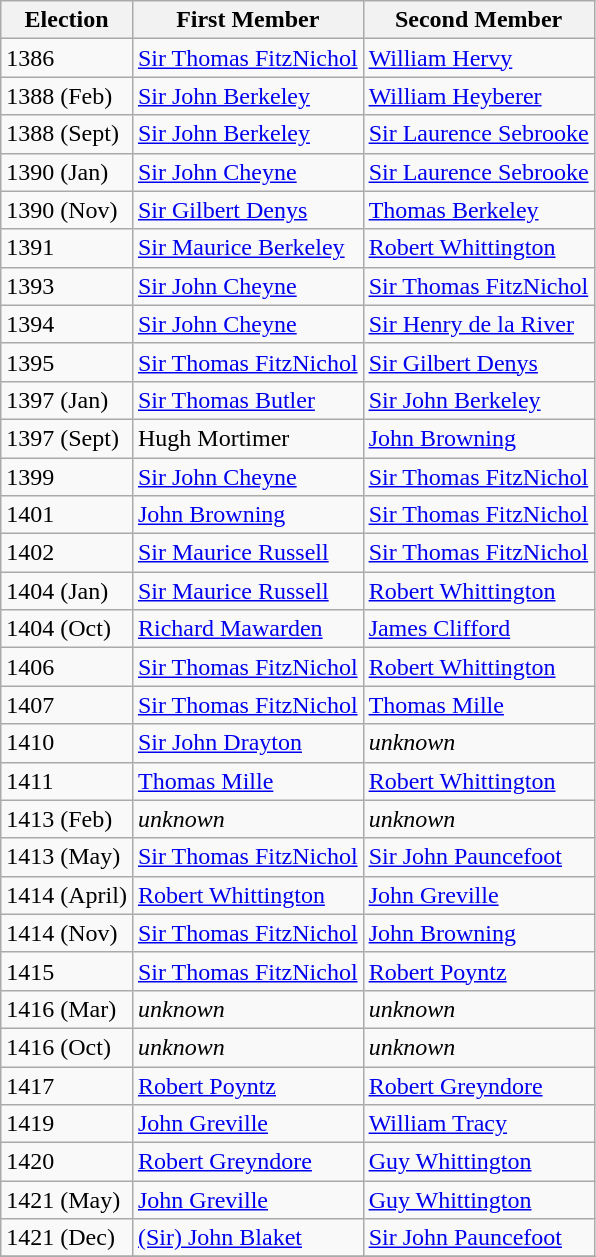<table class="wikitable">
<tr>
<th>Election</th>
<th>First Member</th>
<th>Second Member</th>
</tr>
<tr>
<td>1386</td>
<td><a href='#'>Sir Thomas FitzNichol</a></td>
<td><a href='#'>William Hervy</a></td>
</tr>
<tr>
<td>1388 (Feb)</td>
<td><a href='#'>Sir John Berkeley</a></td>
<td><a href='#'>William Heyberer</a></td>
</tr>
<tr>
<td>1388 (Sept)</td>
<td><a href='#'>Sir John Berkeley</a></td>
<td><a href='#'>Sir Laurence Sebrooke</a></td>
</tr>
<tr>
<td>1390 (Jan)</td>
<td><a href='#'>Sir John Cheyne</a></td>
<td><a href='#'>Sir Laurence Sebrooke</a></td>
</tr>
<tr>
<td>1390 (Nov)</td>
<td><a href='#'>Sir Gilbert Denys</a></td>
<td><a href='#'>Thomas Berkeley</a></td>
</tr>
<tr>
<td>1391</td>
<td><a href='#'>Sir Maurice Berkeley</a></td>
<td><a href='#'>Robert Whittington</a></td>
</tr>
<tr>
<td>1393</td>
<td><a href='#'>Sir John Cheyne</a></td>
<td><a href='#'>Sir Thomas FitzNichol</a></td>
</tr>
<tr>
<td>1394</td>
<td><a href='#'>Sir John Cheyne</a></td>
<td><a href='#'>Sir Henry de la River</a></td>
</tr>
<tr>
<td>1395</td>
<td><a href='#'>Sir Thomas FitzNichol</a></td>
<td><a href='#'>Sir Gilbert Denys</a></td>
</tr>
<tr>
<td>1397 (Jan)</td>
<td><a href='#'>Sir Thomas Butler</a></td>
<td><a href='#'>Sir John Berkeley</a></td>
</tr>
<tr>
<td>1397 (Sept)</td>
<td>Hugh Mortimer</td>
<td><a href='#'>John Browning</a></td>
</tr>
<tr>
<td>1399</td>
<td><a href='#'>Sir John Cheyne</a></td>
<td><a href='#'>Sir Thomas FitzNichol</a></td>
</tr>
<tr>
<td>1401</td>
<td><a href='#'>John Browning</a></td>
<td><a href='#'>Sir Thomas FitzNichol</a></td>
</tr>
<tr>
<td>1402</td>
<td><a href='#'>Sir Maurice Russell</a></td>
<td><a href='#'>Sir Thomas FitzNichol</a></td>
</tr>
<tr>
<td>1404 (Jan)</td>
<td><a href='#'>Sir Maurice Russell</a></td>
<td><a href='#'>Robert Whittington</a></td>
</tr>
<tr>
<td>1404 (Oct)</td>
<td><a href='#'>Richard Mawarden</a></td>
<td><a href='#'>James Clifford</a></td>
</tr>
<tr>
<td>1406</td>
<td><a href='#'>Sir Thomas FitzNichol</a></td>
<td><a href='#'>Robert Whittington</a></td>
</tr>
<tr>
<td>1407</td>
<td><a href='#'>Sir Thomas FitzNichol</a></td>
<td><a href='#'>Thomas Mille</a></td>
</tr>
<tr>
<td>1410</td>
<td><a href='#'>Sir John Drayton</a></td>
<td><em>unknown</em></td>
</tr>
<tr>
<td>1411</td>
<td><a href='#'>Thomas Mille</a></td>
<td><a href='#'>Robert Whittington</a></td>
</tr>
<tr>
<td>1413 (Feb)</td>
<td><em>unknown</em></td>
<td><em>unknown</em></td>
</tr>
<tr>
<td>1413 (May)</td>
<td><a href='#'>Sir Thomas FitzNichol</a></td>
<td><a href='#'>Sir John Pauncefoot</a></td>
</tr>
<tr>
<td>1414 (April)</td>
<td><a href='#'>Robert Whittington</a></td>
<td><a href='#'>John Greville</a></td>
</tr>
<tr>
<td>1414 (Nov)</td>
<td><a href='#'>Sir Thomas FitzNichol</a></td>
<td><a href='#'>John Browning</a></td>
</tr>
<tr>
<td>1415</td>
<td><a href='#'>Sir Thomas FitzNichol</a></td>
<td><a href='#'>Robert Poyntz</a></td>
</tr>
<tr>
<td>1416 (Mar)</td>
<td><em>unknown</em></td>
<td><em>unknown</em></td>
</tr>
<tr>
<td>1416 (Oct)</td>
<td><em>unknown</em></td>
<td><em>unknown</em></td>
</tr>
<tr>
<td>1417</td>
<td><a href='#'>Robert Poyntz</a></td>
<td><a href='#'>Robert Greyndore</a></td>
</tr>
<tr>
<td>1419</td>
<td><a href='#'>John Greville</a></td>
<td><a href='#'>William Tracy</a></td>
</tr>
<tr>
<td>1420</td>
<td><a href='#'>Robert Greyndore</a></td>
<td><a href='#'>Guy Whittington</a></td>
</tr>
<tr>
<td>1421 (May)</td>
<td><a href='#'>John Greville</a></td>
<td><a href='#'>Guy Whittington</a></td>
</tr>
<tr>
<td>1421 (Dec)</td>
<td><a href='#'>(Sir) John Blaket</a></td>
<td><a href='#'>Sir John Pauncefoot</a></td>
</tr>
<tr>
</tr>
</table>
